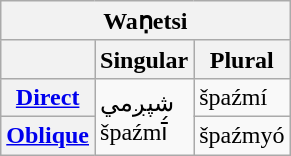<table class="wikitable">
<tr>
<th colspan="3">Waṇetsi</th>
</tr>
<tr>
<th></th>
<th>Singular</th>
<th>Plural</th>
</tr>
<tr>
<th><strong><a href='#'>Direct</a></strong></th>
<td rowspan="2">شپږمي<br>špaźmī́</td>
<td>špaźmí</td>
</tr>
<tr>
<th><strong><a href='#'>Oblique</a></strong></th>
<td>špaźmyó</td>
</tr>
</table>
